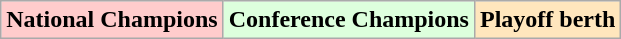<table class="wikitable">
<tr>
<td bgcolor="#FFCCCC"><strong>National Champions</strong></td>
<td bgcolor="#ddffdd"><strong>Conference Champions</strong></td>
<td bgcolor="#ffe6bd"><strong>Playoff berth</strong></td>
</tr>
</table>
